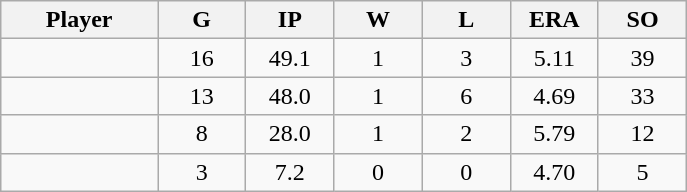<table class="wikitable sortable">
<tr>
<th bgcolor="#DDDDFF" width="16%">Player</th>
<th bgcolor="#DDDDFF" width="9%">G</th>
<th bgcolor="#DDDDFF" width="9%">IP</th>
<th bgcolor="#DDDDFF" width="9%">W</th>
<th bgcolor="#DDDDFF" width="9%">L</th>
<th bgcolor="#DDDDFF" width="9%">ERA</th>
<th bgcolor="#DDDDFF" width="9%">SO</th>
</tr>
<tr align="center">
<td></td>
<td>16</td>
<td>49.1</td>
<td>1</td>
<td>3</td>
<td>5.11</td>
<td>39</td>
</tr>
<tr align="center">
<td></td>
<td>13</td>
<td>48.0</td>
<td>1</td>
<td>6</td>
<td>4.69</td>
<td>33</td>
</tr>
<tr align="center">
<td></td>
<td>8</td>
<td>28.0</td>
<td>1</td>
<td>2</td>
<td>5.79</td>
<td>12</td>
</tr>
<tr align="center">
<td></td>
<td>3</td>
<td>7.2</td>
<td>0</td>
<td>0</td>
<td>4.70</td>
<td>5</td>
</tr>
</table>
